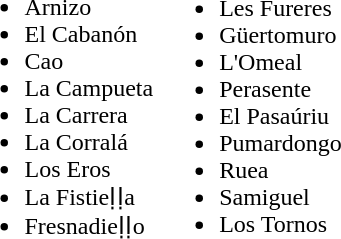<table border=0>
<tr>
<td><br><ul><li>Arnizo</li><li>El Cabanón</li><li>Cao</li><li>La Campueta</li><li>La Carrera</li><li>La Corralá</li><li>Los Eros</li><li>La Fistieḷḷa</li><li>Fresnadieḷḷo</li></ul></td>
<td><br><ul><li>Les Fureres</li><li>Güertomuro</li><li>L'Omeal</li><li>Perasente</li><li>El Pasaúriu</li><li>Pumardongo</li><li>Ruea</li><li>Samiguel</li><li>Los Tornos</li></ul></td>
</tr>
</table>
